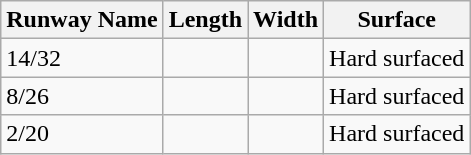<table class="wikitable">
<tr>
<th>Runway Name</th>
<th>Length</th>
<th>Width</th>
<th>Surface</th>
</tr>
<tr>
<td>14/32</td>
<td></td>
<td></td>
<td>Hard surfaced</td>
</tr>
<tr>
<td>8/26</td>
<td></td>
<td></td>
<td>Hard surfaced</td>
</tr>
<tr>
<td>2/20</td>
<td></td>
<td></td>
<td>Hard surfaced</td>
</tr>
</table>
